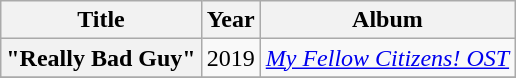<table class="wikitable plainrowheaders" style="text-align:center;">
<tr>
<th scope="col">Title</th>
<th scope="col">Year</th>
<th scope="col">Album</th>
</tr>
<tr>
<th scope="row">"Really Bad Guy" <br></th>
<td>2019</td>
<td><em><a href='#'>My Fellow Citizens! OST</a></em></td>
</tr>
<tr>
</tr>
</table>
